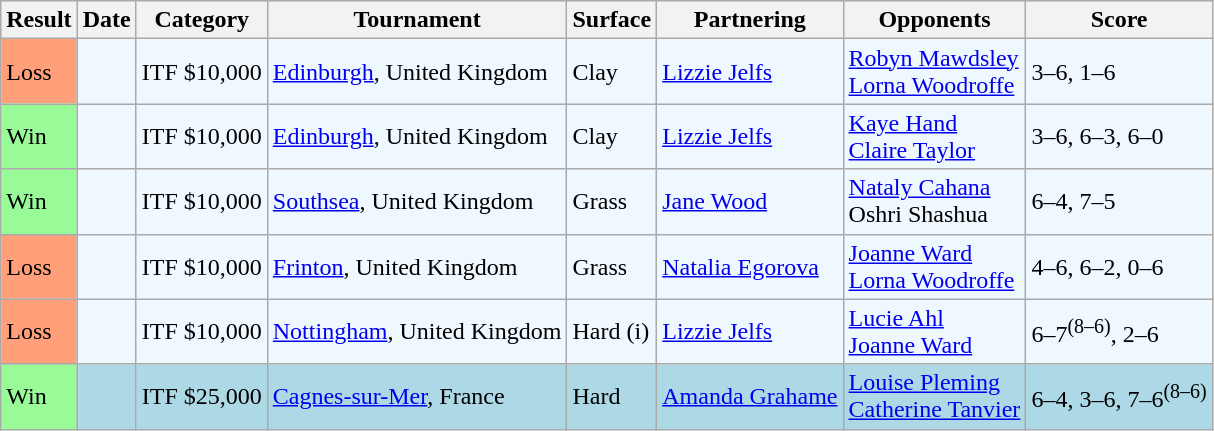<table class="sortable wikitable">
<tr bgcolor="#efefef">
<th>Result</th>
<th>Date</th>
<th>Category</th>
<th>Tournament</th>
<th>Surface</th>
<th>Partnering</th>
<th class="unsortable">Opponents</th>
<th class="unsortable">Score</th>
</tr>
<tr bgcolor=#f0f8ff>
<td style="background:#ffa07a;">Loss</td>
<td></td>
<td>ITF $10,000</td>
<td><a href='#'>Edinburgh</a>, United Kingdom</td>
<td>Clay</td>
<td> <a href='#'>Lizzie Jelfs</a></td>
<td> <a href='#'>Robyn Mawdsley</a><br> <a href='#'>Lorna Woodroffe</a></td>
<td>3–6, 1–6</td>
</tr>
<tr bgcolor=#f0f8ff>
<td style="background:#98fb98;">Win</td>
<td></td>
<td>ITF $10,000</td>
<td><a href='#'>Edinburgh</a>, United Kingdom</td>
<td>Clay</td>
<td> <a href='#'>Lizzie Jelfs</a></td>
<td> <a href='#'>Kaye Hand</a><br> <a href='#'>Claire Taylor</a></td>
<td>3–6, 6–3, 6–0</td>
</tr>
<tr bgcolor=#f0f8ff>
<td style="background:#98fb98;">Win</td>
<td></td>
<td>ITF $10,000</td>
<td><a href='#'>Southsea</a>, United Kingdom</td>
<td>Grass</td>
<td> <a href='#'>Jane Wood</a></td>
<td> <a href='#'>Nataly Cahana</a><br> Oshri Shashua</td>
<td>6–4, 7–5</td>
</tr>
<tr bgcolor=#f0f8ff>
<td style="background:#ffa07a;">Loss</td>
<td></td>
<td>ITF $10,000</td>
<td><a href='#'>Frinton</a>, United Kingdom</td>
<td>Grass</td>
<td> <a href='#'>Natalia Egorova</a></td>
<td> <a href='#'>Joanne Ward</a><br> <a href='#'>Lorna Woodroffe</a></td>
<td>4–6, 6–2, 0–6</td>
</tr>
<tr bgcolor=#f0f8ff>
<td style="background:#ffa07a;">Loss</td>
<td></td>
<td>ITF $10,000</td>
<td><a href='#'>Nottingham</a>, United Kingdom</td>
<td>Hard (i)</td>
<td> <a href='#'>Lizzie Jelfs</a></td>
<td> <a href='#'>Lucie Ahl</a><br> <a href='#'>Joanne Ward</a></td>
<td>6–7<sup>(8–6)</sup>, 2–6</td>
</tr>
<tr bgcolor=lightblue>
<td style="background:#98fb98;">Win</td>
<td></td>
<td>ITF $25,000</td>
<td><a href='#'>Cagnes-sur-Mer</a>, France</td>
<td>Hard</td>
<td> <a href='#'>Amanda Grahame</a></td>
<td> <a href='#'>Louise Pleming</a><br> <a href='#'>Catherine Tanvier</a></td>
<td>6–4, 3–6, 7–6<sup>(8–6)</sup></td>
</tr>
</table>
